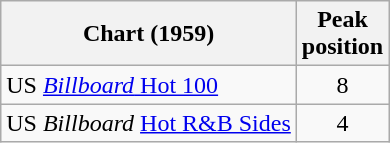<table class="wikitable">
<tr>
<th>Chart (1959)</th>
<th>Peak<br>position</th>
</tr>
<tr>
<td>US <a href='#'><em>Billboard</em> Hot 100</a></td>
<td align="center">8</td>
</tr>
<tr>
<td>US <em>Billboard</em> <a href='#'>Hot R&B Sides</a></td>
<td align="center">4</td>
</tr>
</table>
